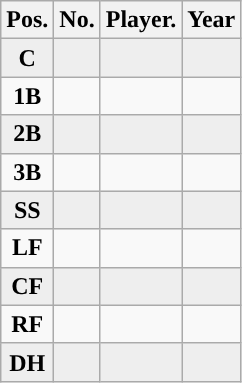<table class="wikitable non-sortable">
<tr>
<th style="text-align:center; ">Pos.</th>
<th style="text-align:center; ">No.</th>
<th style="text-align:center; ">Player.</th>
<th style="text-align:center; ">Year</th>
</tr>
<tr style="background:#eeeeee;text-align:center;">
<td><strong>C</strong></td>
<td></td>
<td></td>
<td></td>
</tr>
<tr style="text-align:center;">
<td><strong>1B</strong></td>
<td></td>
<td></td>
<td></td>
</tr>
<tr style="background:#eeeeee;text-align:center;">
<td><strong>2B</strong></td>
<td></td>
<td></td>
<td></td>
</tr>
<tr style="text-align:center;">
<td><strong>3B</strong></td>
<td></td>
<td></td>
<td></td>
</tr>
<tr style="background:#eeeeee;text-align:center;">
<td><strong>SS</strong></td>
<td></td>
<td></td>
<td></td>
</tr>
<tr style="text-align:center;">
<td><strong>LF</strong></td>
<td></td>
<td></td>
<td></td>
</tr>
<tr style="background:#eeeeee;text-align:center;">
<td><strong>CF</strong></td>
<td></td>
<td></td>
<td></td>
</tr>
<tr style="text-align:center;">
<td><strong>RF</strong></td>
<td></td>
<td></td>
<td></td>
</tr>
<tr style="background:#eeeeee;text-align:center;">
<td><strong>DH</strong></td>
<td></td>
<td></td>
<td></td>
</tr>
</table>
